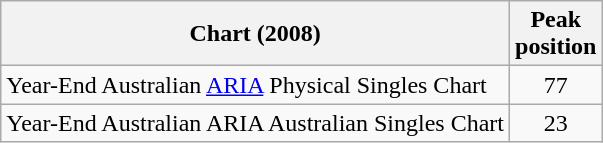<table class="wikitable">
<tr>
<th>Chart (2008)</th>
<th>Peak<br>position</th>
</tr>
<tr>
<td align="left">Year-End Australian <a href='#'>ARIA</a> Physical Singles Chart</td>
<td align="center">77</td>
</tr>
<tr>
<td align="left">Year-End Australian ARIA Australian Singles Chart</td>
<td align="center">23</td>
</tr>
</table>
